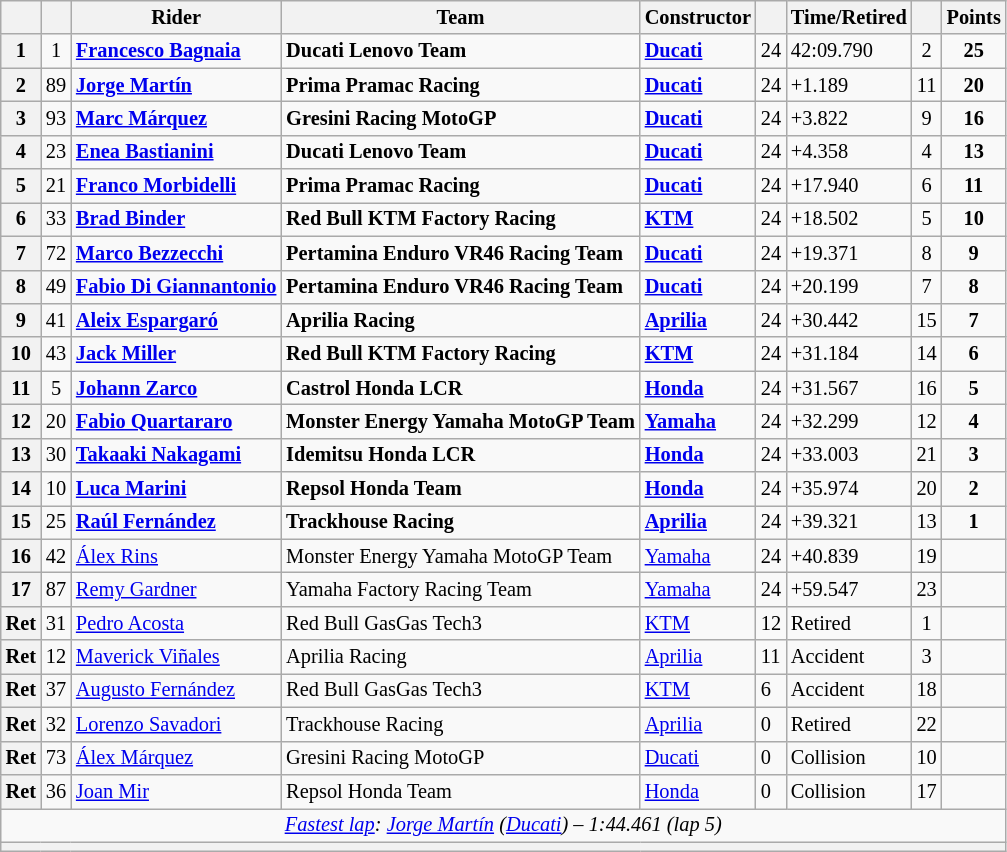<table class="wikitable sortable" style="font-size: 85%;">
<tr>
<th scope="col"></th>
<th scope="col"></th>
<th scope="col">Rider</th>
<th scope="col">Team</th>
<th scope="col">Constructor</th>
<th scope="col" class="unsortable"></th>
<th scope="col" class="unsortable">Time/Retired</th>
<th scope="col"></th>
<th scope="col">Points</th>
</tr>
<tr>
<th scope="row">1</th>
<td align="center">1</td>
<td data-sort-value="bag"> <strong><a href='#'>Francesco Bagnaia</a></strong></td>
<td><strong>Ducati Lenovo Team</strong></td>
<td><strong><a href='#'>Ducati</a></strong></td>
<td>24</td>
<td>42:09.790</td>
<td align="center">2</td>
<td align="center"><strong>25</strong></td>
</tr>
<tr>
<th scope="row">2</th>
<td align="center">89</td>
<td data-sort-value="mart"> <strong><a href='#'>Jorge Martín</a></strong></td>
<td><strong>Prima Pramac Racing</strong></td>
<td><strong><a href='#'>Ducati</a></strong></td>
<td>24</td>
<td>+1.189</td>
<td align="center">11</td>
<td align="center"><strong>20</strong></td>
</tr>
<tr>
<th scope="row">3</th>
<td align="center">93</td>
<td data-sort-value="marqm"> <strong><a href='#'>Marc Márquez</a></strong></td>
<td><strong>Gresini Racing MotoGP</strong></td>
<td><strong><a href='#'>Ducati</a></strong></td>
<td>24</td>
<td>+3.822</td>
<td align="center">9</td>
<td align="center"><strong>16</strong></td>
</tr>
<tr>
<th scope="row">4</th>
<td align="center">23</td>
<td data-sort-value="bas"> <strong><a href='#'>Enea Bastianini</a></strong></td>
<td><strong>Ducati Lenovo Team</strong></td>
<td><strong><a href='#'>Ducati</a></strong></td>
<td>24</td>
<td>+4.358</td>
<td align="center">4</td>
<td align="center"><strong>13</strong></td>
</tr>
<tr>
<th scope="row">5</th>
<td align="center">21</td>
<td data-sort-value="mor"> <strong><a href='#'>Franco Morbidelli</a></strong></td>
<td><strong>Prima Pramac Racing</strong></td>
<td><strong><a href='#'>Ducati</a></strong></td>
<td>24</td>
<td>+17.940</td>
<td align="center">6</td>
<td align="center"><strong>11</strong></td>
</tr>
<tr>
<th scope="row">6</th>
<td align="center">33</td>
<td data-sort-value="bin"> <strong><a href='#'>Brad Binder</a></strong></td>
<td><strong>Red Bull KTM Factory Racing</strong></td>
<td><strong><a href='#'>KTM</a></strong></td>
<td>24</td>
<td>+18.502</td>
<td align="center">5</td>
<td align="center"><strong>10</strong></td>
</tr>
<tr>
<th scope="row">7</th>
<td align="center">72</td>
<td data-sort-value="bez"> <strong><a href='#'>Marco Bezzecchi</a></strong></td>
<td><strong>Pertamina Enduro VR46 Racing Team</strong></td>
<td><strong><a href='#'>Ducati</a></strong></td>
<td>24</td>
<td>+19.371</td>
<td align="center">8</td>
<td align="center"><strong>9</strong></td>
</tr>
<tr>
<th scope="row">8</th>
<td align="center">49</td>
<td data-sort-value="dig"> <strong><a href='#'>Fabio Di Giannantonio</a></strong></td>
<td><strong>Pertamina Enduro VR46 Racing Team</strong></td>
<td><strong><a href='#'>Ducati</a></strong></td>
<td>24</td>
<td>+20.199</td>
<td align="center">7</td>
<td align="center"><strong>8</strong></td>
</tr>
<tr>
<th scope="row">9</th>
<td align="center">41</td>
<td data-sort-value="esp"><strong> <a href='#'>Aleix Espargaró</a></strong></td>
<td><strong>Aprilia Racing</strong></td>
<td><strong><a href='#'>Aprilia</a></strong></td>
<td>24</td>
<td>+30.442</td>
<td align="center">15</td>
<td align="center"><strong>7</strong></td>
</tr>
<tr>
<th scope="row">10</th>
<td align="center">43</td>
<td data-sort-value="mil"> <strong><a href='#'>Jack Miller</a></strong></td>
<td><strong>Red Bull KTM Factory Racing</strong></td>
<td><strong><a href='#'>KTM</a></strong></td>
<td>24</td>
<td>+31.184</td>
<td align="center">14</td>
<td align="center"><strong>6</strong></td>
</tr>
<tr>
<th scope="row">11</th>
<td align="center">5</td>
<td data-sort-value="zar"><strong> <a href='#'>Johann Zarco</a></strong></td>
<td><strong>Castrol Honda LCR</strong></td>
<td><strong><a href='#'>Honda</a></strong></td>
<td>24</td>
<td>+31.567</td>
<td align="center">16</td>
<td align="center"><strong>5</strong></td>
</tr>
<tr>
<th scope="row">12</th>
<td align="center">20</td>
<td data-sort-value="qua"> <strong><a href='#'>Fabio Quartararo</a></strong></td>
<td><strong>Monster Energy Yamaha MotoGP Team</strong></td>
<td><strong><a href='#'>Yamaha</a></strong></td>
<td>24</td>
<td>+32.299</td>
<td align="center">12</td>
<td align="center"><strong>4</strong></td>
</tr>
<tr>
<th scope="row">13</th>
<td align="center">30</td>
<td data-sort-value="nak"> <strong><a href='#'>Takaaki Nakagami</a></strong></td>
<td><strong>Idemitsu Honda LCR</strong></td>
<td><strong><a href='#'>Honda</a></strong></td>
<td>24</td>
<td>+33.003</td>
<td align="center">21</td>
<td align="center"><strong>3</strong></td>
</tr>
<tr>
<th scope="row">14</th>
<td align="center">10</td>
<td data-sort-value="mari"> <strong> <a href='#'>Luca Marini</a></strong></td>
<td><strong> Repsol Honda Team</strong></td>
<td><strong> <a href='#'>Honda</a></strong></td>
<td>24</td>
<td>+35.974</td>
<td align="center">20</td>
<td align="center"><strong>2</strong></td>
</tr>
<tr>
<th scope="row">15</th>
<td align="center">25</td>
<td data-sort-value="ferr"> <strong><a href='#'>Raúl Fernández</a></strong></td>
<td><strong>Trackhouse Racing</strong></td>
<td><strong><a href='#'>Aprilia</a></strong></td>
<td>24</td>
<td>+39.321</td>
<td align="center">13</td>
<td align="center"><strong>1</strong></td>
</tr>
<tr>
<th scope="row">16</th>
<td align="center">42</td>
<td data-sort-value="rin"> <a href='#'>Álex Rins</a></td>
<td>Monster Energy Yamaha MotoGP Team</td>
<td><a href='#'>Yamaha</a></td>
<td>24</td>
<td>+40.839</td>
<td align="center">19</td>
<td></td>
</tr>
<tr>
<th scope="row">17</th>
<td align="center">87</td>
<td data-sort-value="gar"> <a href='#'>Remy Gardner</a></td>
<td>Yamaha Factory Racing Team</td>
<td><a href='#'>Yamaha</a></td>
<td>24</td>
<td>+59.547</td>
<td align="center">23</td>
<td></td>
</tr>
<tr>
<th scope="row">Ret</th>
<td align="center">31</td>
<td data-sort-value="aco"> <a href='#'>Pedro Acosta</a></td>
<td>Red Bull GasGas Tech3</td>
<td><a href='#'>KTM</a></td>
<td>12</td>
<td>Retired</td>
<td align="center">1</td>
<td align="center"></td>
</tr>
<tr>
<th scope="row">Ret</th>
<td align="center">12</td>
<td data-sort-value="vin"> <a href='#'>Maverick Viñales</a></td>
<td>Aprilia Racing</td>
<td><a href='#'>Aprilia</a></td>
<td>11</td>
<td>Accident</td>
<td align="center">3</td>
<td align="center"></td>
</tr>
<tr>
<th scope="row">Ret</th>
<td align="center">37</td>
<td data-sort-value="fera"> <a href='#'>Augusto Fernández</a></td>
<td>Red Bull GasGas Tech3</td>
<td><a href='#'>KTM</a></td>
<td>6</td>
<td>Accident</td>
<td align="center">18</td>
<td align="center"></td>
</tr>
<tr>
<th scope="row">Ret</th>
<td align="center">32</td>
<td data-sort-value="sava"> <a href='#'>Lorenzo Savadori</a></td>
<td>Trackhouse Racing</td>
<td><a href='#'>Aprilia</a></td>
<td>0</td>
<td>Retired</td>
<td align="center">22</td>
<td align="center"></td>
</tr>
<tr>
<th scope="row">Ret</th>
<td align="center">73</td>
<td data-sort-value="marqa"> <a href='#'>Álex Márquez</a></td>
<td>Gresini Racing MotoGP</td>
<td><a href='#'>Ducati</a></td>
<td>0</td>
<td>Collision</td>
<td align="center">10</td>
<td align="center"></td>
</tr>
<tr>
<th scope="row">Ret</th>
<td align="center">36</td>
<td data-sort-value="mir"> <a href='#'>Joan Mir</a></td>
<td>Repsol Honda Team</td>
<td><a href='#'>Honda</a></td>
<td>0</td>
<td>Collision</td>
<td align="center">17</td>
<td align="center"></td>
</tr>
<tr class="sortbottom">
<td colspan="9" style="text-align:center"><em><a href='#'>Fastest lap</a>:  <a href='#'>Jorge Martín</a> (<a href='#'>Ducati</a>) – 1:44.461 (lap 5)</em></td>
</tr>
<tr class="sortbottom">
<th colspan=9></th>
</tr>
</table>
